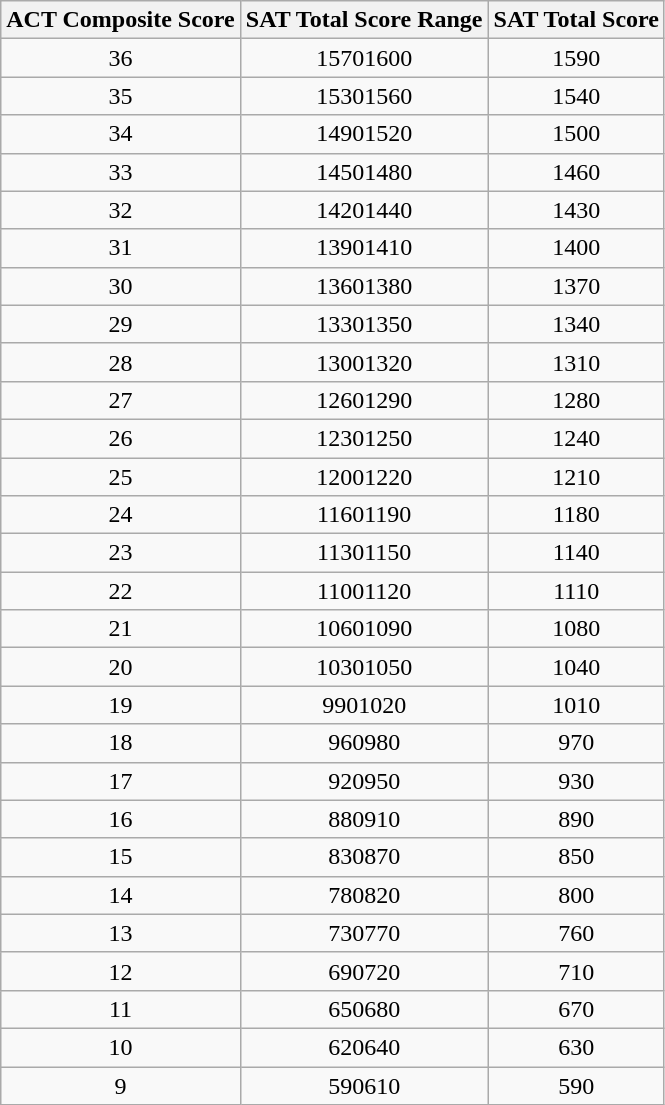<table class="wikitable" style="text-align: center;">
<tr>
<th>ACT Composite Score</th>
<th>SAT Total Score Range</th>
<th>SAT Total Score</th>
</tr>
<tr>
<td>36</td>
<td>15701600</td>
<td>1590</td>
</tr>
<tr>
<td>35</td>
<td>15301560</td>
<td>1540</td>
</tr>
<tr>
<td>34</td>
<td>14901520</td>
<td>1500</td>
</tr>
<tr>
<td>33</td>
<td>14501480</td>
<td>1460</td>
</tr>
<tr>
<td>32</td>
<td>14201440</td>
<td>1430</td>
</tr>
<tr>
<td>31</td>
<td>13901410</td>
<td>1400</td>
</tr>
<tr>
<td>30</td>
<td>13601380</td>
<td>1370</td>
</tr>
<tr>
<td>29</td>
<td>13301350</td>
<td>1340</td>
</tr>
<tr>
<td>28</td>
<td>13001320</td>
<td>1310</td>
</tr>
<tr>
<td>27</td>
<td>12601290</td>
<td>1280</td>
</tr>
<tr>
<td>26</td>
<td>12301250</td>
<td>1240</td>
</tr>
<tr>
<td>25</td>
<td>12001220</td>
<td>1210</td>
</tr>
<tr>
<td>24</td>
<td>11601190</td>
<td>1180</td>
</tr>
<tr>
<td>23</td>
<td>11301150</td>
<td>1140</td>
</tr>
<tr>
<td>22</td>
<td>11001120</td>
<td>1110</td>
</tr>
<tr>
<td>21</td>
<td>10601090</td>
<td>1080</td>
</tr>
<tr>
<td>20</td>
<td>10301050</td>
<td>1040</td>
</tr>
<tr>
<td>19</td>
<td>9901020</td>
<td>1010</td>
</tr>
<tr>
<td>18</td>
<td>960980</td>
<td>970</td>
</tr>
<tr>
<td>17</td>
<td>920950</td>
<td>930</td>
</tr>
<tr>
<td>16</td>
<td>880910</td>
<td>890</td>
</tr>
<tr>
<td>15</td>
<td>830870</td>
<td>850</td>
</tr>
<tr>
<td>14</td>
<td>780820</td>
<td>800</td>
</tr>
<tr>
<td>13</td>
<td>730770</td>
<td>760</td>
</tr>
<tr>
<td>12</td>
<td>690720</td>
<td>710</td>
</tr>
<tr>
<td>11</td>
<td>650680</td>
<td>670</td>
</tr>
<tr>
<td>10</td>
<td>620640</td>
<td>630</td>
</tr>
<tr>
<td>9</td>
<td>590610</td>
<td>590</td>
</tr>
</table>
